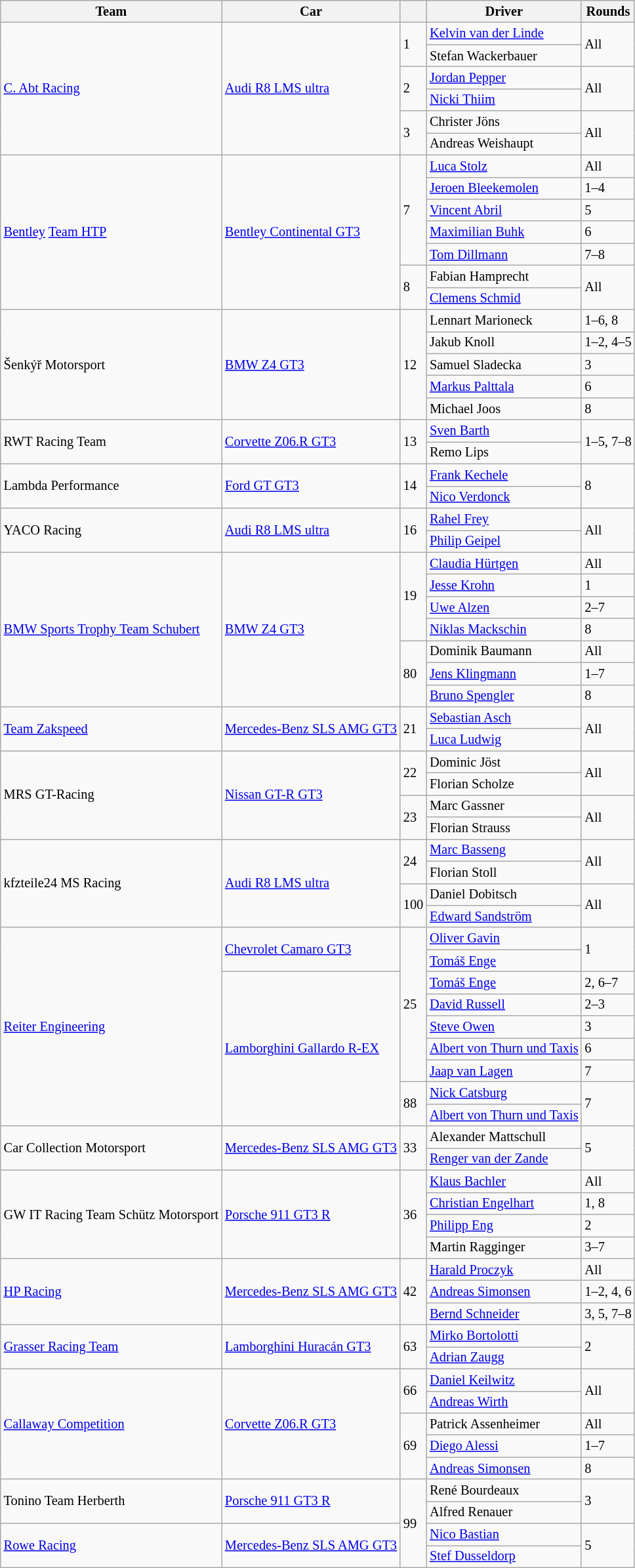<table class="wikitable" style="font-size: 85%;">
<tr>
<th>Team</th>
<th>Car</th>
<th></th>
<th>Driver</th>
<th>Rounds</th>
</tr>
<tr>
<td rowspan=6> <a href='#'>C. Abt Racing</a></td>
<td rowspan=6><a href='#'>Audi R8 LMS ultra</a></td>
<td rowspan=2>1</td>
<td> <a href='#'>Kelvin van der Linde</a></td>
<td rowspan=2>All</td>
</tr>
<tr>
<td> Stefan Wackerbauer</td>
</tr>
<tr>
<td rowspan=2>2</td>
<td> <a href='#'>Jordan Pepper</a></td>
<td rowspan=2>All</td>
</tr>
<tr>
<td> <a href='#'>Nicki Thiim</a></td>
</tr>
<tr>
<td rowspan=2>3</td>
<td> Christer Jöns</td>
<td rowspan=2>All</td>
</tr>
<tr>
<td> Andreas Weishaupt</td>
</tr>
<tr>
<td rowspan=7> <a href='#'>Bentley</a> <a href='#'>Team HTP</a></td>
<td rowspan=7><a href='#'>Bentley Continental GT3</a></td>
<td rowspan=5>7</td>
<td> <a href='#'>Luca Stolz</a></td>
<td>All</td>
</tr>
<tr>
<td> <a href='#'>Jeroen Bleekemolen</a></td>
<td>1–4</td>
</tr>
<tr>
<td> <a href='#'>Vincent Abril</a></td>
<td>5</td>
</tr>
<tr>
<td> <a href='#'>Maximilian Buhk</a></td>
<td>6</td>
</tr>
<tr>
<td> <a href='#'>Tom Dillmann</a></td>
<td>7–8</td>
</tr>
<tr>
<td rowspan=2>8</td>
<td> Fabian Hamprecht</td>
<td rowspan=2>All</td>
</tr>
<tr>
<td> <a href='#'>Clemens Schmid</a></td>
</tr>
<tr>
<td rowspan=5> Šenkýř Motorsport</td>
<td rowspan=5><a href='#'>BMW Z4 GT3</a></td>
<td rowspan=5>12</td>
<td> Lennart Marioneck</td>
<td>1–6, 8</td>
</tr>
<tr>
<td> Jakub Knoll</td>
<td>1–2, 4–5</td>
</tr>
<tr>
<td> Samuel Sladecka</td>
<td>3</td>
</tr>
<tr>
<td> <a href='#'>Markus Palttala</a></td>
<td>6</td>
</tr>
<tr>
<td> Michael Joos</td>
<td>8</td>
</tr>
<tr>
<td rowspan=2> RWT Racing Team</td>
<td rowspan=2><a href='#'>Corvette Z06.R GT3</a></td>
<td rowspan=2>13</td>
<td> <a href='#'>Sven Barth</a></td>
<td rowspan=2>1–5, 7–8</td>
</tr>
<tr>
<td> Remo Lips</td>
</tr>
<tr>
<td rowspan=2> Lambda Performance</td>
<td rowspan=2><a href='#'>Ford GT GT3</a></td>
<td rowspan=2>14</td>
<td> <a href='#'>Frank Kechele</a></td>
<td rowspan=2>8</td>
</tr>
<tr>
<td> <a href='#'>Nico Verdonck</a></td>
</tr>
<tr>
<td rowspan=2> YACO Racing</td>
<td rowspan=2><a href='#'>Audi R8 LMS ultra</a></td>
<td rowspan=2>16</td>
<td> <a href='#'>Rahel Frey</a></td>
<td rowspan=2>All</td>
</tr>
<tr>
<td> <a href='#'>Philip Geipel</a></td>
</tr>
<tr>
<td rowspan=7> <a href='#'>BMW Sports Trophy Team Schubert</a></td>
<td rowspan=7><a href='#'>BMW Z4 GT3</a></td>
<td rowspan=4>19</td>
<td> <a href='#'>Claudia Hürtgen</a></td>
<td>All</td>
</tr>
<tr>
<td> <a href='#'>Jesse Krohn</a></td>
<td>1</td>
</tr>
<tr>
<td> <a href='#'>Uwe Alzen</a></td>
<td>2–7</td>
</tr>
<tr>
<td> <a href='#'>Niklas Mackschin</a></td>
<td>8</td>
</tr>
<tr>
<td rowspan=3>80</td>
<td> Dominik Baumann</td>
<td>All</td>
</tr>
<tr>
<td> <a href='#'>Jens Klingmann</a></td>
<td>1–7</td>
</tr>
<tr>
<td> <a href='#'>Bruno Spengler</a></td>
<td>8</td>
</tr>
<tr>
<td rowspan=2> <a href='#'>Team Zakspeed</a></td>
<td rowspan=2><a href='#'>Mercedes-Benz SLS AMG GT3</a></td>
<td rowspan=2>21</td>
<td> <a href='#'>Sebastian Asch</a></td>
<td rowspan=2>All</td>
</tr>
<tr>
<td> <a href='#'>Luca Ludwig</a></td>
</tr>
<tr>
<td rowspan=4> MRS GT-Racing</td>
<td rowspan=4><a href='#'>Nissan GT-R GT3</a></td>
<td rowspan=2>22</td>
<td> Dominic Jöst</td>
<td rowspan=2>All</td>
</tr>
<tr>
<td> Florian Scholze</td>
</tr>
<tr>
<td rowspan=2>23</td>
<td> Marc Gassner</td>
<td rowspan=2>All</td>
</tr>
<tr>
<td> Florian Strauss</td>
</tr>
<tr>
<td rowspan=4> kfzteile24 MS Racing</td>
<td rowspan=4><a href='#'>Audi R8 LMS ultra</a></td>
<td rowspan=2>24</td>
<td> <a href='#'>Marc Basseng</a></td>
<td rowspan=2>All</td>
</tr>
<tr>
<td> Florian Stoll</td>
</tr>
<tr>
<td rowspan=2>100</td>
<td> Daniel Dobitsch</td>
<td rowspan=2>All</td>
</tr>
<tr>
<td> <a href='#'>Edward Sandström</a></td>
</tr>
<tr>
<td rowspan=9> <a href='#'>Reiter Engineering</a></td>
<td rowspan=2><a href='#'>Chevrolet Camaro GT3</a></td>
<td rowspan=7>25</td>
<td> <a href='#'>Oliver Gavin</a></td>
<td rowspan=2>1</td>
</tr>
<tr>
<td> <a href='#'>Tomáš Enge</a></td>
</tr>
<tr>
<td rowspan=7><a href='#'>Lamborghini Gallardo R-EX</a></td>
<td> <a href='#'>Tomáš Enge</a></td>
<td>2, 6–7</td>
</tr>
<tr>
<td> <a href='#'>David Russell</a></td>
<td>2–3</td>
</tr>
<tr>
<td> <a href='#'>Steve Owen</a></td>
<td>3</td>
</tr>
<tr>
<td> <a href='#'>Albert von Thurn und Taxis</a></td>
<td>6</td>
</tr>
<tr>
<td> <a href='#'>Jaap van Lagen</a></td>
<td>7</td>
</tr>
<tr>
<td rowspan=2>88</td>
<td> <a href='#'>Nick Catsburg</a></td>
<td rowspan=2>7</td>
</tr>
<tr>
<td> <a href='#'>Albert von Thurn und Taxis</a></td>
</tr>
<tr>
<td rowspan=2> Car Collection Motorsport</td>
<td rowspan=2><a href='#'>Mercedes-Benz SLS AMG GT3</a></td>
<td rowspan=2>33</td>
<td> Alexander Mattschull</td>
<td rowspan=2>5</td>
</tr>
<tr>
<td> <a href='#'>Renger van der Zande</a></td>
</tr>
<tr>
<td rowspan=4> GW IT Racing Team Schütz Motorsport</td>
<td rowspan=4><a href='#'>Porsche 911 GT3 R</a></td>
<td rowspan=4>36</td>
<td> <a href='#'>Klaus Bachler</a></td>
<td>All</td>
</tr>
<tr>
<td> <a href='#'>Christian Engelhart</a></td>
<td>1, 8</td>
</tr>
<tr>
<td> <a href='#'>Philipp Eng</a></td>
<td>2</td>
</tr>
<tr>
<td> Martin Ragginger</td>
<td>3–7</td>
</tr>
<tr>
<td rowspan=3> <a href='#'>HP Racing</a></td>
<td rowspan=3><a href='#'>Mercedes-Benz SLS AMG GT3</a></td>
<td rowspan=3>42</td>
<td> <a href='#'>Harald Proczyk</a></td>
<td>All</td>
</tr>
<tr>
<td> <a href='#'>Andreas Simonsen</a></td>
<td>1–2, 4, 6</td>
</tr>
<tr>
<td> <a href='#'>Bernd Schneider</a></td>
<td>3, 5, 7–8</td>
</tr>
<tr>
<td rowspan=2> <a href='#'>Grasser Racing Team</a></td>
<td rowspan=2><a href='#'>Lamborghini Huracán GT3</a></td>
<td rowspan=2>63</td>
<td> <a href='#'>Mirko Bortolotti</a></td>
<td rowspan=2>2</td>
</tr>
<tr>
<td> <a href='#'>Adrian Zaugg</a></td>
</tr>
<tr>
<td rowspan=5> <a href='#'>Callaway Competition</a></td>
<td rowspan=5><a href='#'>Corvette Z06.R GT3</a></td>
<td rowspan=2>66</td>
<td> <a href='#'>Daniel Keilwitz</a></td>
<td rowspan=2>All</td>
</tr>
<tr>
<td> <a href='#'>Andreas Wirth</a></td>
</tr>
<tr>
<td rowspan=3>69</td>
<td> Patrick Assenheimer</td>
<td>All</td>
</tr>
<tr>
<td> <a href='#'>Diego Alessi</a></td>
<td>1–7</td>
</tr>
<tr>
<td> <a href='#'>Andreas Simonsen</a></td>
<td>8</td>
</tr>
<tr>
<td rowspan=2> Tonino Team Herberth</td>
<td rowspan=2><a href='#'>Porsche 911 GT3 R</a></td>
<td rowspan=4>99</td>
<td> René Bourdeaux</td>
<td rowspan=2>3</td>
</tr>
<tr>
<td> Alfred Renauer</td>
</tr>
<tr>
<td rowspan=2> <a href='#'>Rowe Racing</a></td>
<td rowspan=2><a href='#'>Mercedes-Benz SLS AMG GT3</a></td>
<td> <a href='#'>Nico Bastian</a></td>
<td rowspan=2>5</td>
</tr>
<tr>
<td> <a href='#'>Stef Dusseldorp</a></td>
</tr>
</table>
